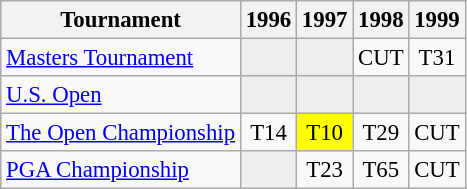<table class="wikitable" style="font-size:95%;text-align:center;">
<tr>
<th>Tournament</th>
<th>1996</th>
<th>1997</th>
<th>1998</th>
<th>1999</th>
</tr>
<tr>
<td align=left><a href='#'>Masters Tournament</a></td>
<td style="background:#eeeeee;"></td>
<td style="background:#eeeeee;"></td>
<td>CUT</td>
<td>T31</td>
</tr>
<tr>
<td align=left><a href='#'>U.S. Open</a></td>
<td style="background:#eeeeee;"></td>
<td style="background:#eeeeee;"></td>
<td style="background:#eeeeee;"></td>
<td style="background:#eeeeee;"></td>
</tr>
<tr>
<td align=left><a href='#'>The Open Championship</a></td>
<td>T14</td>
<td style="background:yellow;">T10</td>
<td>T29</td>
<td>CUT</td>
</tr>
<tr>
<td align=left><a href='#'>PGA Championship</a></td>
<td style="background:#eeeeee;"></td>
<td>T23</td>
<td>T65</td>
<td>CUT</td>
</tr>
</table>
